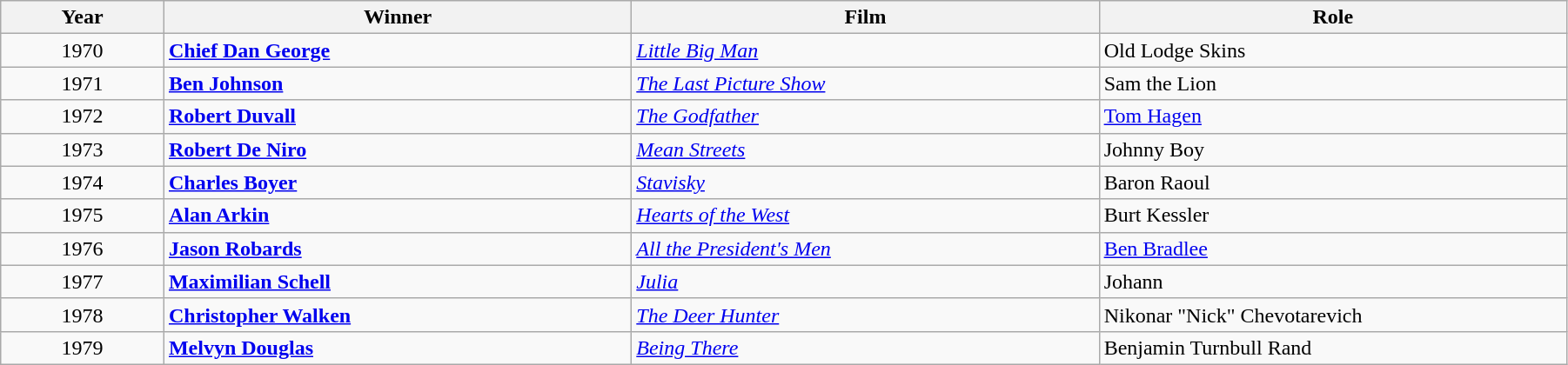<table class="wikitable" width="95%" cellpadding="5">
<tr>
<th width="100"><strong>Year</strong></th>
<th width="300"><strong>Winner</strong></th>
<th width="300"><strong>Film</strong></th>
<th width="300"><strong>Role</strong></th>
</tr>
<tr>
<td style="text-align:center;">1970</td>
<td><strong><a href='#'>Chief Dan George</a></strong></td>
<td><em><a href='#'>Little Big Man</a></em></td>
<td>Old Lodge Skins</td>
</tr>
<tr>
<td style="text-align:center;">1971</td>
<td><strong><a href='#'>Ben Johnson</a></strong></td>
<td><em><a href='#'>The Last Picture Show</a></em></td>
<td>Sam the Lion</td>
</tr>
<tr>
<td style="text-align:center;">1972</td>
<td><strong><a href='#'>Robert Duvall</a></strong></td>
<td><em><a href='#'>The Godfather</a></em></td>
<td><a href='#'>Tom Hagen</a></td>
</tr>
<tr>
<td style="text-align:center;">1973</td>
<td><strong><a href='#'>Robert De Niro</a></strong></td>
<td><em><a href='#'>Mean Streets</a></em></td>
<td>Johnny Boy</td>
</tr>
<tr>
<td style="text-align:center;">1974</td>
<td><strong><a href='#'>Charles Boyer</a></strong></td>
<td><em><a href='#'>Stavisky</a></em></td>
<td>Baron Raoul</td>
</tr>
<tr>
<td style="text-align:center;">1975</td>
<td><strong><a href='#'>Alan Arkin</a></strong></td>
<td><em><a href='#'>Hearts of the West</a></em></td>
<td>Burt Kessler</td>
</tr>
<tr>
<td style="text-align:center;">1976</td>
<td><strong><a href='#'>Jason Robards</a></strong></td>
<td><em><a href='#'>All the President's Men</a></em></td>
<td><a href='#'>Ben Bradlee</a></td>
</tr>
<tr>
<td style="text-align:center;">1977</td>
<td><strong><a href='#'>Maximilian Schell</a></strong></td>
<td><em><a href='#'>Julia</a></em></td>
<td>Johann</td>
</tr>
<tr>
<td style="text-align:center;">1978</td>
<td><strong><a href='#'>Christopher Walken</a></strong></td>
<td><em><a href='#'>The Deer Hunter</a></em></td>
<td>Nikonar "Nick" Chevotarevich</td>
</tr>
<tr>
<td style="text-align:center;">1979</td>
<td><strong><a href='#'>Melvyn Douglas</a></strong></td>
<td><em><a href='#'>Being There</a></em></td>
<td>Benjamin Turnbull Rand</td>
</tr>
</table>
